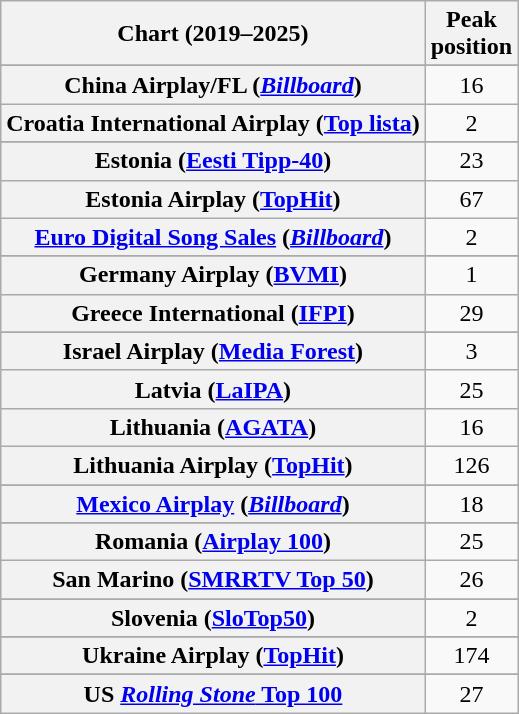<table class="wikitable sortable plainrowheaders" style="text-align:center">
<tr>
<th scope="col">Chart (2019–2025)</th>
<th scope="col">Peak<br>position</th>
</tr>
<tr>
</tr>
<tr>
</tr>
<tr>
</tr>
<tr>
</tr>
<tr>
</tr>
<tr>
</tr>
<tr>
</tr>
<tr>
</tr>
<tr>
<th scope="row">China Airplay/FL (<em><a href='#'>Billboard</a></em>)</th>
<td>16</td>
</tr>
<tr>
<th scope="row">Croatia International Airplay (<a href='#'>Top lista</a>)</th>
<td>2</td>
</tr>
<tr>
</tr>
<tr>
</tr>
<tr>
</tr>
<tr>
<th scope="row">Estonia (<a href='#'>Eesti Tipp-40</a>)</th>
<td>23</td>
</tr>
<tr>
<th scope="row">Estonia Airplay (<a href='#'>TopHit</a>)</th>
<td>67</td>
</tr>
<tr>
<th scope="row"><a href='#'>Euro Digital Song Sales</a> (<em><a href='#'>Billboard</a></em>)</th>
<td>2</td>
</tr>
<tr>
</tr>
<tr>
</tr>
<tr>
<th scope="row">Germany Airplay (<a href='#'>BVMI</a>)</th>
<td>1</td>
</tr>
<tr>
<th scope="row">Greece International (<a href='#'>IFPI</a>)</th>
<td>29</td>
</tr>
<tr>
</tr>
<tr>
</tr>
<tr>
</tr>
<tr>
</tr>
<tr>
<th scope="row">Israel Airplay (<a href='#'>Media Forest</a>)</th>
<td>3</td>
</tr>
<tr>
<th scope="row">Latvia (<a href='#'>LaIPA</a>)</th>
<td>25</td>
</tr>
<tr>
<th scope="row">Lithuania (<a href='#'>AGATA</a>)</th>
<td>16</td>
</tr>
<tr>
<th scope="row">Lithuania Airplay (<a href='#'>TopHit</a>)</th>
<td>126</td>
</tr>
<tr>
</tr>
<tr>
</tr>
<tr>
<th scope="row"><a href='#'>Mexico Airplay</a> (<em><a href='#'>Billboard</a></em>)</th>
<td>18</td>
</tr>
<tr>
</tr>
<tr>
</tr>
<tr>
</tr>
<tr>
</tr>
<tr>
<th scope="row">Romania (<a href='#'>Airplay 100</a>)</th>
<td>25</td>
</tr>
<tr>
<th scope="row">San Marino (<a href='#'>SMRRTV Top 50</a>)</th>
<td>26</td>
</tr>
<tr>
</tr>
<tr>
</tr>
<tr>
</tr>
<tr>
<th scope="row">Slovenia (<a href='#'>SloTop50</a>)</th>
<td>2</td>
</tr>
<tr>
</tr>
<tr>
</tr>
<tr>
<th scope="row">Ukraine Airplay (<a href='#'>TopHit</a>)</th>
<td>174</td>
</tr>
<tr>
</tr>
<tr>
</tr>
<tr>
</tr>
<tr>
</tr>
<tr>
</tr>
<tr>
</tr>
<tr>
</tr>
<tr>
</tr>
<tr>
<th scope="row">US <a href='#'><em>Rolling Stone</em> Top 100</a></th>
<td>27</td>
</tr>
</table>
